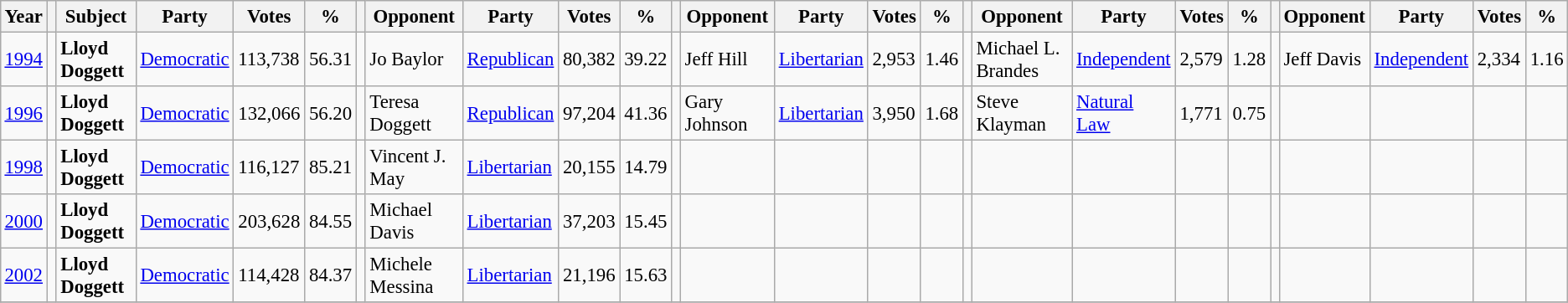<table class="wikitable" style="margin:0.5em; font-size:95%;">
<tr>
<th>Year</th>
<th></th>
<th>Subject</th>
<th>Party</th>
<th>Votes</th>
<th>%</th>
<th></th>
<th>Opponent</th>
<th>Party</th>
<th>Votes</th>
<th>%</th>
<th></th>
<th>Opponent</th>
<th>Party</th>
<th>Votes</th>
<th>%</th>
<th></th>
<th>Opponent</th>
<th>Party</th>
<th>Votes</th>
<th>%</th>
<th></th>
<th>Opponent</th>
<th>Party</th>
<th>Votes</th>
<th>%</th>
</tr>
<tr>
<td><a href='#'>1994</a></td>
<td></td>
<td><strong>Lloyd Doggett</strong></td>
<td><a href='#'>Democratic</a></td>
<td>113,738</td>
<td>56.31</td>
<td></td>
<td>Jo Baylor</td>
<td><a href='#'>Republican</a></td>
<td>80,382</td>
<td>39.22</td>
<td></td>
<td>Jeff Hill</td>
<td><a href='#'>Libertarian</a></td>
<td>2,953</td>
<td>1.46</td>
<td></td>
<td>Michael L. Brandes</td>
<td><a href='#'>Independent</a></td>
<td>2,579</td>
<td>1.28</td>
<td></td>
<td>Jeff Davis</td>
<td><a href='#'>Independent</a></td>
<td>2,334</td>
<td>1.16</td>
</tr>
<tr>
<td><a href='#'>1996</a></td>
<td></td>
<td><strong>Lloyd Doggett</strong></td>
<td><a href='#'>Democratic</a></td>
<td>132,066</td>
<td>56.20</td>
<td></td>
<td>Teresa Doggett</td>
<td><a href='#'>Republican</a></td>
<td>97,204</td>
<td>41.36</td>
<td></td>
<td>Gary Johnson</td>
<td><a href='#'>Libertarian</a></td>
<td>3,950</td>
<td>1.68</td>
<td></td>
<td>Steve Klayman</td>
<td><a href='#'>Natural Law</a></td>
<td>1,771</td>
<td>0.75</td>
<td></td>
<td></td>
<td></td>
<td></td>
<td></td>
</tr>
<tr>
<td><a href='#'>1998</a></td>
<td></td>
<td><strong>Lloyd Doggett</strong></td>
<td><a href='#'>Democratic</a></td>
<td>116,127</td>
<td>85.21</td>
<td></td>
<td>Vincent J. May</td>
<td><a href='#'>Libertarian</a></td>
<td>20,155</td>
<td>14.79</td>
<td></td>
<td></td>
<td></td>
<td></td>
<td></td>
<td></td>
<td></td>
<td></td>
<td></td>
<td></td>
<td></td>
<td></td>
<td></td>
<td></td>
<td></td>
</tr>
<tr>
<td><a href='#'>2000</a></td>
<td></td>
<td><strong>Lloyd Doggett</strong></td>
<td><a href='#'>Democratic</a></td>
<td>203,628</td>
<td>84.55</td>
<td></td>
<td>Michael Davis</td>
<td><a href='#'>Libertarian</a></td>
<td>37,203</td>
<td>15.45</td>
<td></td>
<td></td>
<td></td>
<td></td>
<td></td>
<td></td>
<td></td>
<td></td>
<td></td>
<td></td>
<td></td>
<td></td>
<td></td>
<td></td>
<td></td>
</tr>
<tr>
<td><a href='#'>2002</a></td>
<td></td>
<td><strong>Lloyd Doggett</strong></td>
<td><a href='#'>Democratic</a></td>
<td>114,428</td>
<td>84.37</td>
<td></td>
<td>Michele Messina</td>
<td><a href='#'>Libertarian</a></td>
<td>21,196</td>
<td>15.63</td>
<td></td>
<td></td>
<td></td>
<td></td>
<td></td>
<td></td>
<td></td>
<td></td>
<td></td>
<td></td>
<td></td>
<td></td>
<td></td>
<td></td>
<td></td>
</tr>
<tr>
</tr>
</table>
